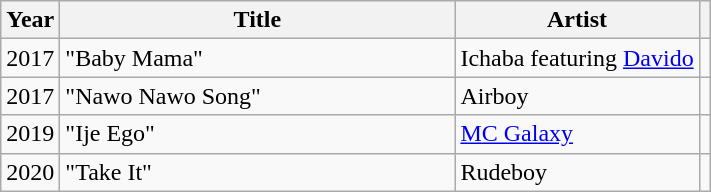<table class="wikitable">
<tr>
<th>Year</th>
<th scope="col" style="width:16em;">Title</th>
<th>Artist</th>
<th></th>
</tr>
<tr>
<td>2017</td>
<td scope="row">"Baby Mama"</td>
<td>Ichaba featuring <a href='#'>Davido</a></td>
<td></td>
</tr>
<tr>
<td>2017</td>
<td scope="row">"Nawo Nawo Song"</td>
<td>Airboy</td>
<td></td>
</tr>
<tr>
<td>2019</td>
<td scope="row">"Ije Ego"</td>
<td><a href='#'>MC Galaxy</a></td>
<td></td>
</tr>
<tr>
<td>2020</td>
<td scope="row">"Take It"</td>
<td>Rudeboy</td>
<td></td>
</tr>
</table>
